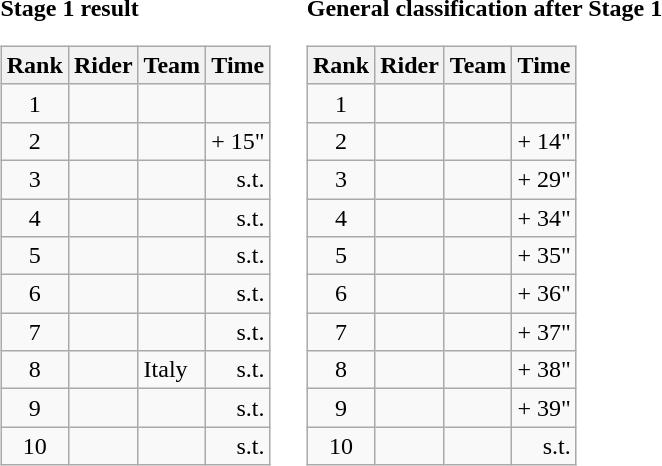<table>
<tr>
<td><strong>Stage 1 result</strong><br><table class="wikitable">
<tr>
<th scope="col">Rank</th>
<th scope="col">Rider</th>
<th scope="col">Team</th>
<th scope="col">Time</th>
</tr>
<tr>
<td style="text-align:center;">1</td>
<td></td>
<td></td>
<td style="text-align:right;"></td>
</tr>
<tr>
<td style="text-align:center;">2</td>
<td></td>
<td></td>
<td style="text-align:right;">+ 15"</td>
</tr>
<tr>
<td style="text-align:center;">3</td>
<td></td>
<td></td>
<td style="text-align:right;">s.t.</td>
</tr>
<tr>
<td style="text-align:center;">4</td>
<td></td>
<td></td>
<td style="text-align:right;">s.t.</td>
</tr>
<tr>
<td style="text-align:center;">5</td>
<td></td>
<td></td>
<td style="text-align:right;">s.t.</td>
</tr>
<tr>
<td style="text-align:center;">6</td>
<td></td>
<td></td>
<td style="text-align:right;">s.t.</td>
</tr>
<tr>
<td style="text-align:center;">7</td>
<td></td>
<td></td>
<td style="text-align:right;">s.t.</td>
</tr>
<tr>
<td style="text-align:center;">8</td>
<td></td>
<td>Italy</td>
<td style="text-align:right;">s.t.</td>
</tr>
<tr>
<td style="text-align:center;">9</td>
<td></td>
<td></td>
<td style="text-align:right;">s.t.</td>
</tr>
<tr>
<td style="text-align:center;">10</td>
<td></td>
<td></td>
<td style="text-align:right;">s.t.</td>
</tr>
</table>
</td>
<td></td>
<td><strong>General classification after Stage 1</strong><br><table class="wikitable">
<tr>
<th scope="col">Rank</th>
<th scope="col">Rider</th>
<th scope="col">Team</th>
<th scope="col">Time</th>
</tr>
<tr>
<td style="text-align:center;">1</td>
<td></td>
<td></td>
<td style="text-align:right;"></td>
</tr>
<tr>
<td style="text-align:center;">2</td>
<td></td>
<td></td>
<td style="text-align:right;">+ 14"</td>
</tr>
<tr>
<td style="text-align:center;">3</td>
<td></td>
<td></td>
<td style="text-align:right;">+ 29"</td>
</tr>
<tr>
<td style="text-align:center;">4</td>
<td></td>
<td></td>
<td style="text-align:right;">+ 34"</td>
</tr>
<tr>
<td style="text-align:center;">5</td>
<td></td>
<td></td>
<td style="text-align:right;">+ 35"</td>
</tr>
<tr>
<td style="text-align:center;">6</td>
<td></td>
<td></td>
<td style="text-align:right;">+ 36"</td>
</tr>
<tr>
<td style="text-align:center;">7</td>
<td></td>
<td></td>
<td style="text-align:right;">+ 37"</td>
</tr>
<tr>
<td style="text-align:center;">8</td>
<td></td>
<td></td>
<td style="text-align:right;">+ 38"</td>
</tr>
<tr>
<td style="text-align:center;">9</td>
<td></td>
<td></td>
<td style="text-align:right;">+ 39"</td>
</tr>
<tr>
<td style="text-align:center;">10</td>
<td></td>
<td></td>
<td style="text-align:right;">s.t.</td>
</tr>
</table>
</td>
</tr>
</table>
